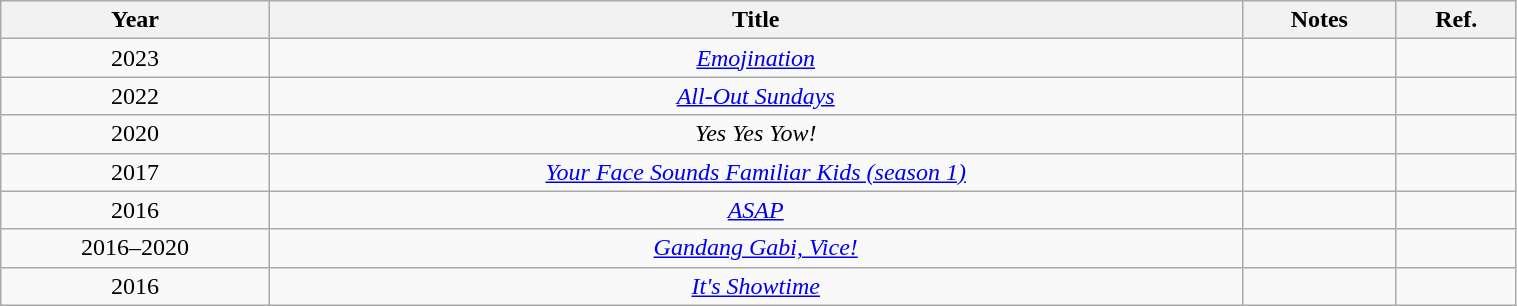<table class="wikitable" style="text-align:center" width=80%>
<tr>
<th>Year</th>
<th>Title</th>
<th>Notes</th>
<th>Ref.</th>
</tr>
<tr>
<td>2023</td>
<td><em><a href='#'>Emojination</a></em></td>
<td></td>
<td></td>
</tr>
<tr>
<td>2022</td>
<td><em><a href='#'>All-Out Sundays</a></em></td>
<td></td>
<td></td>
</tr>
<tr>
<td>2020</td>
<td><em>Yes Yes Yow!</em></td>
<td></td>
<td></td>
</tr>
<tr>
<td>2017</td>
<td><em><a href='#'>Your Face Sounds Familiar Kids (season 1)</a></em></td>
<td></td>
<td></td>
</tr>
<tr>
<td>2016</td>
<td><em><a href='#'>ASAP</a></em></td>
<td></td>
<td></td>
</tr>
<tr>
<td>2016–2020</td>
<td><em><a href='#'>Gandang Gabi, Vice!</a></em></td>
<td></td>
<td></td>
</tr>
<tr>
<td>2016</td>
<td><em><a href='#'>It's Showtime</a></em></td>
<td></td>
<td></td>
</tr>
</table>
